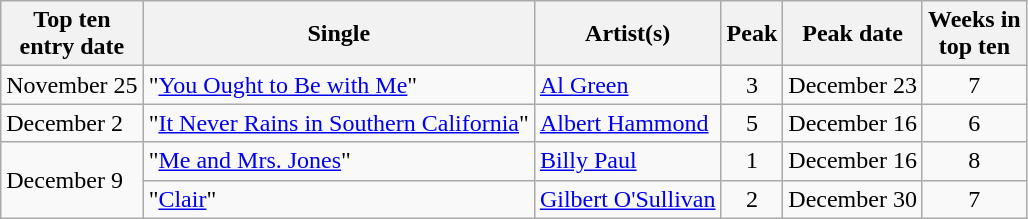<table class="plainrowheaders sortable wikitable">
<tr>
<th>Top ten<br>entry date</th>
<th>Single</th>
<th>Artist(s)</th>
<th data-sort-type="number">Peak</th>
<th>Peak date</th>
<th data-sort-type="number">Weeks in<br>top ten</th>
</tr>
<tr>
<td>November 25</td>
<td>"<a href='#'>You Ought to Be with Me</a>"</td>
<td><a href='#'>Al Green</a></td>
<td align=center>3</td>
<td>December 23</td>
<td align=center>7</td>
</tr>
<tr>
<td>December 2</td>
<td>"<a href='#'>It Never Rains in Southern California</a>"</td>
<td><a href='#'>Albert Hammond</a></td>
<td align=center>5</td>
<td>December 16</td>
<td align=center>6</td>
</tr>
<tr>
<td rowspan="2">December 9</td>
<td>"<a href='#'>Me and Mrs. Jones</a>"</td>
<td><a href='#'>Billy Paul</a></td>
<td align=center>1</td>
<td>December 16</td>
<td align=center>8</td>
</tr>
<tr>
<td>"<a href='#'>Clair</a>"</td>
<td><a href='#'>Gilbert O'Sullivan</a></td>
<td align=center>2</td>
<td>December 30</td>
<td align=center>7</td>
</tr>
</table>
